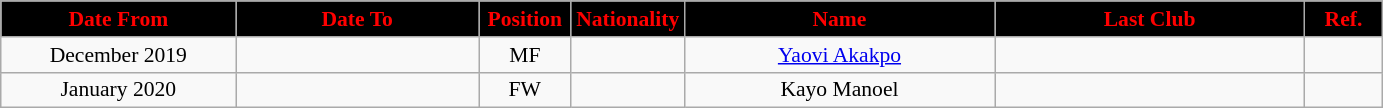<table class="wikitable"  style="text-align:center; font-size:90%; ">
<tr>
<th style="background:#000000; color:#FF0000; width:150px;">Date From</th>
<th style="background:#000000; color:#FF0000; width:155px;">Date To</th>
<th style="background:#000000; color:#FF0000; width:55px;">Position</th>
<th style="background:#000000; color:#FF0000; width:55px;">Nationality</th>
<th style="background:#000000; color:#FF0000; width:200px;">Name</th>
<th style="background:#000000; color:#FF0000; width:200px;">Last Club</th>
<th style="background:#000000; color:#FF0000; width:45px;">Ref.</th>
</tr>
<tr>
<td>December 2019</td>
<td></td>
<td>MF</td>
<td></td>
<td><a href='#'>Yaovi Akakpo</a></td>
<td></td>
<td></td>
</tr>
<tr>
<td>January 2020</td>
<td></td>
<td>FW</td>
<td></td>
<td>Kayo Manoel</td>
<td></td>
<td></td>
</tr>
</table>
